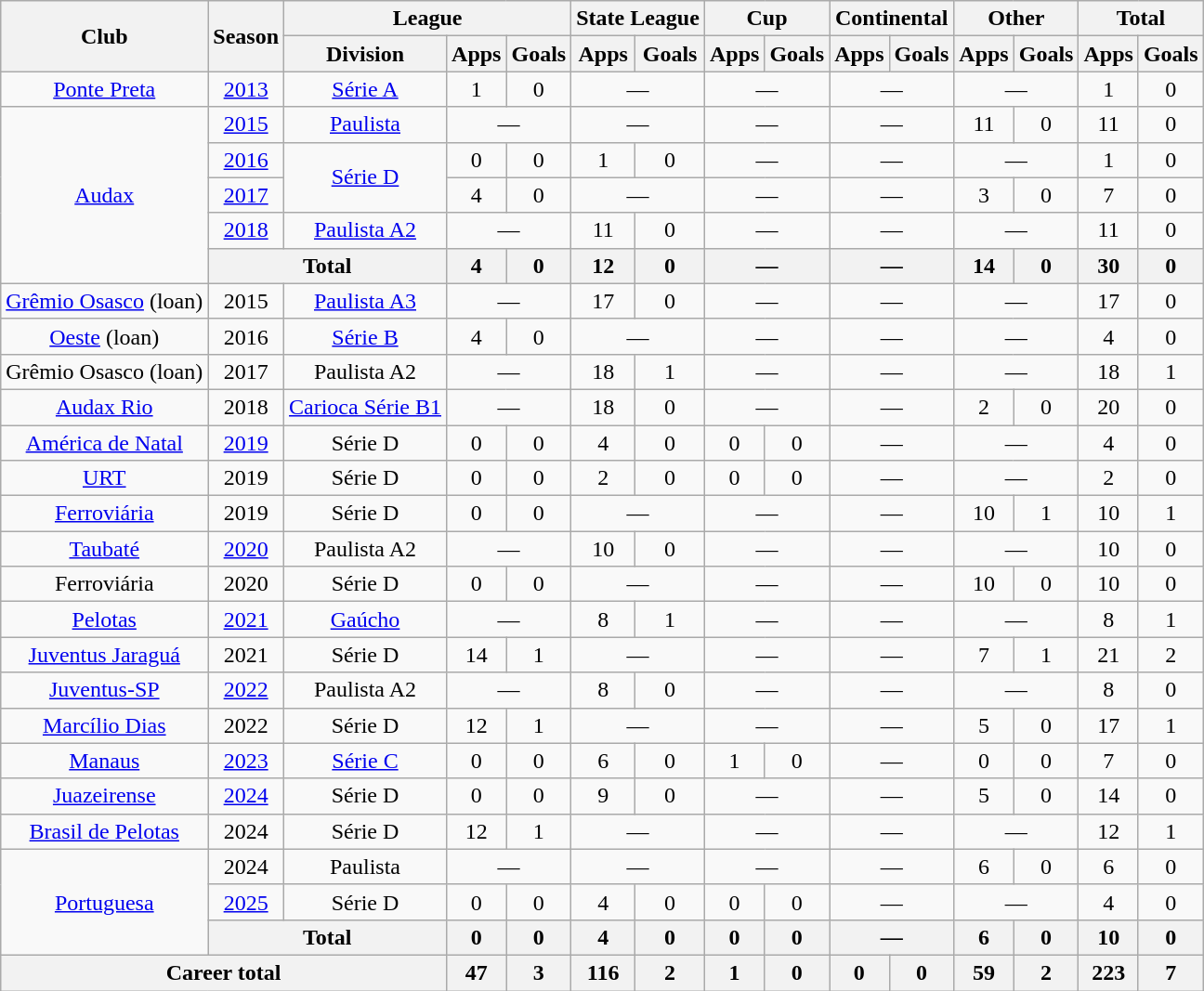<table class="wikitable" style="text-align: center;">
<tr>
<th rowspan="2">Club</th>
<th rowspan="2">Season</th>
<th colspan="3">League</th>
<th colspan="2">State League</th>
<th colspan="2">Cup</th>
<th colspan="2">Continental</th>
<th colspan="2">Other</th>
<th colspan="2">Total</th>
</tr>
<tr>
<th>Division</th>
<th>Apps</th>
<th>Goals</th>
<th>Apps</th>
<th>Goals</th>
<th>Apps</th>
<th>Goals</th>
<th>Apps</th>
<th>Goals</th>
<th>Apps</th>
<th>Goals</th>
<th>Apps</th>
<th>Goals</th>
</tr>
<tr>
<td valign="center"><a href='#'>Ponte Preta</a></td>
<td><a href='#'>2013</a></td>
<td><a href='#'>Série A</a></td>
<td>1</td>
<td>0</td>
<td colspan="2">—</td>
<td colspan="2">—</td>
<td colspan="2">—</td>
<td colspan="2">—</td>
<td>1</td>
<td>0</td>
</tr>
<tr>
<td rowspan="5" valign="center"><a href='#'>Audax</a></td>
<td><a href='#'>2015</a></td>
<td><a href='#'>Paulista</a></td>
<td colspan="2">—</td>
<td colspan="2">—</td>
<td colspan="2">—</td>
<td colspan="2">—</td>
<td>11</td>
<td>0</td>
<td>11</td>
<td>0</td>
</tr>
<tr>
<td><a href='#'>2016</a></td>
<td rowspan="2"><a href='#'>Série D</a></td>
<td>0</td>
<td>0</td>
<td>1</td>
<td>0</td>
<td colspan="2">—</td>
<td colspan="2">—</td>
<td colspan="2">—</td>
<td>1</td>
<td>0</td>
</tr>
<tr>
<td><a href='#'>2017</a></td>
<td>4</td>
<td>0</td>
<td colspan="2">—</td>
<td colspan="2">—</td>
<td colspan="2">—</td>
<td>3</td>
<td>0</td>
<td>7</td>
<td>0</td>
</tr>
<tr>
<td><a href='#'>2018</a></td>
<td><a href='#'>Paulista A2</a></td>
<td colspan="2">—</td>
<td>11</td>
<td>0</td>
<td colspan="2">—</td>
<td colspan="2">—</td>
<td colspan="2">—</td>
<td>11</td>
<td>0</td>
</tr>
<tr>
<th colspan="2">Total</th>
<th>4</th>
<th>0</th>
<th>12</th>
<th>0</th>
<th colspan="2">—</th>
<th colspan="2">—</th>
<th>14</th>
<th>0</th>
<th>30</th>
<th>0</th>
</tr>
<tr>
<td valign="center"><a href='#'>Grêmio Osasco</a> (loan)</td>
<td>2015</td>
<td><a href='#'>Paulista A3</a></td>
<td colspan="2">—</td>
<td>17</td>
<td>0</td>
<td colspan="2">—</td>
<td colspan="2">—</td>
<td colspan="2">—</td>
<td>17</td>
<td>0</td>
</tr>
<tr>
<td valign="center"><a href='#'>Oeste</a> (loan)</td>
<td>2016</td>
<td><a href='#'>Série B</a></td>
<td>4</td>
<td>0</td>
<td colspan="2">—</td>
<td colspan="2">—</td>
<td colspan="2">—</td>
<td colspan="2">—</td>
<td>4</td>
<td>0</td>
</tr>
<tr>
<td valign="center">Grêmio Osasco (loan)</td>
<td>2017</td>
<td>Paulista A2</td>
<td colspan="2">—</td>
<td>18</td>
<td>1</td>
<td colspan="2">—</td>
<td colspan="2">—</td>
<td colspan="2">—</td>
<td>18</td>
<td>1</td>
</tr>
<tr>
<td valign="center"><a href='#'>Audax Rio</a></td>
<td>2018</td>
<td><a href='#'>Carioca Série B1</a></td>
<td colspan="2">—</td>
<td>18</td>
<td>0</td>
<td colspan="2">—</td>
<td colspan="2">—</td>
<td>2</td>
<td>0</td>
<td>20</td>
<td>0</td>
</tr>
<tr>
<td valign="center"><a href='#'>América de Natal</a></td>
<td><a href='#'>2019</a></td>
<td>Série D</td>
<td>0</td>
<td>0</td>
<td>4</td>
<td>0</td>
<td>0</td>
<td>0</td>
<td colspan="2">—</td>
<td colspan="2">—</td>
<td>4</td>
<td>0</td>
</tr>
<tr>
<td valign="center"><a href='#'>URT</a></td>
<td>2019</td>
<td>Série D</td>
<td>0</td>
<td>0</td>
<td>2</td>
<td>0</td>
<td>0</td>
<td>0</td>
<td colspan="2">—</td>
<td colspan="2">—</td>
<td>2</td>
<td>0</td>
</tr>
<tr>
<td valign="center"><a href='#'>Ferroviária</a></td>
<td>2019</td>
<td>Série D</td>
<td>0</td>
<td>0</td>
<td colspan="2">—</td>
<td colspan="2">—</td>
<td colspan="2">—</td>
<td>10</td>
<td>1</td>
<td>10</td>
<td>1</td>
</tr>
<tr>
<td valign="center"><a href='#'>Taubaté</a></td>
<td><a href='#'>2020</a></td>
<td>Paulista A2</td>
<td colspan="2">—</td>
<td>10</td>
<td>0</td>
<td colspan="2">—</td>
<td colspan="2">—</td>
<td colspan="2">—</td>
<td>10</td>
<td>0</td>
</tr>
<tr>
<td valign="center">Ferroviária</td>
<td>2020</td>
<td>Série D</td>
<td>0</td>
<td>0</td>
<td colspan="2">—</td>
<td colspan="2">—</td>
<td colspan="2">—</td>
<td>10</td>
<td>0</td>
<td>10</td>
<td>0</td>
</tr>
<tr>
<td valign="center"><a href='#'>Pelotas</a></td>
<td><a href='#'>2021</a></td>
<td><a href='#'>Gaúcho</a></td>
<td colspan="2">—</td>
<td>8</td>
<td>1</td>
<td colspan="2">—</td>
<td colspan="2">—</td>
<td colspan="2">—</td>
<td>8</td>
<td>1</td>
</tr>
<tr>
<td valign="center"><a href='#'>Juventus Jaraguá</a></td>
<td>2021</td>
<td>Série D</td>
<td>14</td>
<td>1</td>
<td colspan="2">—</td>
<td colspan="2">—</td>
<td colspan="2">—</td>
<td>7</td>
<td>1</td>
<td>21</td>
<td>2</td>
</tr>
<tr>
<td valign="center"><a href='#'>Juventus-SP</a></td>
<td><a href='#'>2022</a></td>
<td>Paulista A2</td>
<td colspan="2">—</td>
<td>8</td>
<td>0</td>
<td colspan="2">—</td>
<td colspan="2">—</td>
<td colspan="2">—</td>
<td>8</td>
<td>0</td>
</tr>
<tr>
<td valign="center"><a href='#'>Marcílio Dias</a></td>
<td>2022</td>
<td>Série D</td>
<td>12</td>
<td>1</td>
<td colspan="2">—</td>
<td colspan="2">—</td>
<td colspan="2">—</td>
<td>5</td>
<td>0</td>
<td>17</td>
<td>1</td>
</tr>
<tr>
<td valign="center"><a href='#'>Manaus</a></td>
<td><a href='#'>2023</a></td>
<td><a href='#'>Série C</a></td>
<td>0</td>
<td>0</td>
<td>6</td>
<td>0</td>
<td>1</td>
<td>0</td>
<td colspan="2">—</td>
<td>0</td>
<td>0</td>
<td>7</td>
<td>0</td>
</tr>
<tr>
<td valign="center"><a href='#'>Juazeirense</a></td>
<td><a href='#'>2024</a></td>
<td>Série D</td>
<td>0</td>
<td>0</td>
<td>9</td>
<td>0</td>
<td colspan="2">—</td>
<td colspan="2">—</td>
<td>5</td>
<td>0</td>
<td>14</td>
<td>0</td>
</tr>
<tr>
<td valign="center"><a href='#'>Brasil de Pelotas</a></td>
<td>2024</td>
<td>Série D</td>
<td>12</td>
<td>1</td>
<td colspan="2">—</td>
<td colspan="2">—</td>
<td colspan="2">—</td>
<td colspan="2">—</td>
<td>12</td>
<td>1</td>
</tr>
<tr>
<td rowspan="3" valign="center"><a href='#'>Portuguesa</a></td>
<td>2024</td>
<td>Paulista</td>
<td colspan="2">—</td>
<td colspan="2">—</td>
<td colspan="2">—</td>
<td colspan="2">—</td>
<td>6</td>
<td>0</td>
<td>6</td>
<td>0</td>
</tr>
<tr>
<td><a href='#'>2025</a></td>
<td>Série D</td>
<td>0</td>
<td>0</td>
<td>4</td>
<td>0</td>
<td>0</td>
<td>0</td>
<td colspan="2">—</td>
<td colspan="2">—</td>
<td>4</td>
<td>0</td>
</tr>
<tr>
<th colspan="2">Total</th>
<th>0</th>
<th>0</th>
<th>4</th>
<th>0</th>
<th>0</th>
<th>0</th>
<th colspan="2">—</th>
<th>6</th>
<th>0</th>
<th>10</th>
<th>0</th>
</tr>
<tr>
<th colspan="3"><strong>Career total</strong></th>
<th>47</th>
<th>3</th>
<th>116</th>
<th>2</th>
<th>1</th>
<th>0</th>
<th>0</th>
<th>0</th>
<th>59</th>
<th>2</th>
<th>223</th>
<th>7</th>
</tr>
</table>
